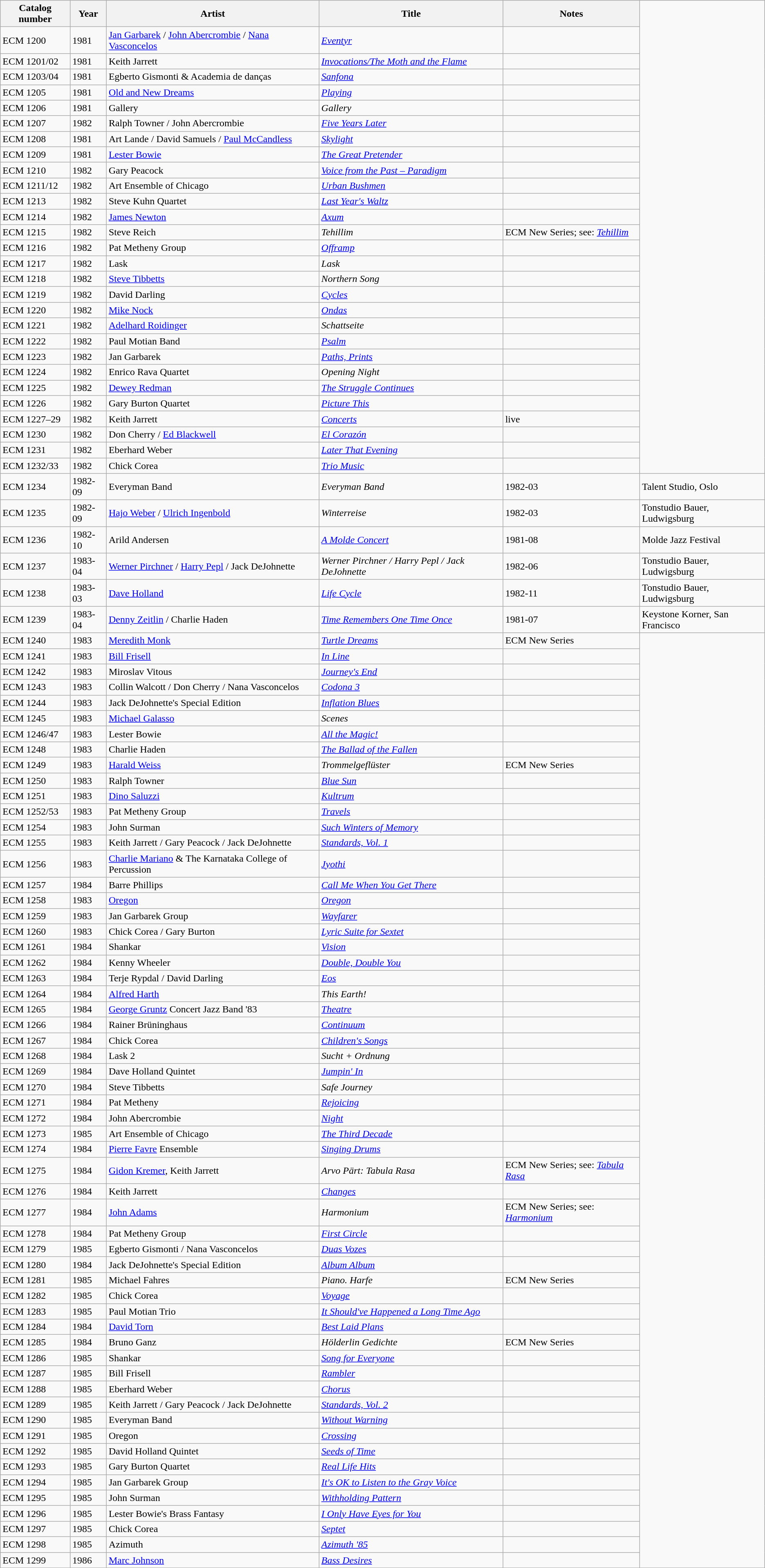<table class="wikitable sortable" align="center" bgcolor="#CCCCCC" |>
<tr>
<th>Catalog number</th>
<th>Year</th>
<th>Artist</th>
<th>Title</th>
<th>Notes</th>
</tr>
<tr>
<td>ECM 1200</td>
<td>1981</td>
<td><a href='#'>Jan Garbarek</a> / <a href='#'>John Abercrombie</a> / <a href='#'>Nana Vasconcelos</a></td>
<td><em><a href='#'>Eventyr</a></em></td>
<td></td>
</tr>
<tr>
<td>ECM 1201/02</td>
<td>1981</td>
<td>Keith Jarrett</td>
<td><em><a href='#'>Invocations/The Moth and the Flame</a></em></td>
<td></td>
</tr>
<tr>
<td>ECM 1203/04</td>
<td>1981</td>
<td>Egberto Gismonti & Academia de danças</td>
<td><em><a href='#'>Sanfona</a></em></td>
<td></td>
</tr>
<tr>
<td>ECM 1205</td>
<td>1981</td>
<td><a href='#'>Old and New Dreams</a></td>
<td><em><a href='#'>Playing</a></em></td>
<td></td>
</tr>
<tr>
<td>ECM 1206</td>
<td>1981</td>
<td>Gallery</td>
<td><em>Gallery</em></td>
<td></td>
</tr>
<tr>
<td>ECM 1207</td>
<td>1982</td>
<td>Ralph Towner / John Abercrombie</td>
<td><em><a href='#'>Five Years Later</a></em></td>
<td></td>
</tr>
<tr>
<td>ECM 1208</td>
<td>1981</td>
<td>Art Lande / David Samuels / <a href='#'>Paul McCandless</a></td>
<td><em><a href='#'>Skylight</a></em></td>
<td></td>
</tr>
<tr>
<td>ECM 1209</td>
<td>1981</td>
<td><a href='#'>Lester Bowie</a></td>
<td><em><a href='#'>The Great Pretender</a></em></td>
<td></td>
</tr>
<tr>
<td>ECM 1210</td>
<td>1982</td>
<td>Gary Peacock</td>
<td><em><a href='#'>Voice from the Past – Paradigm</a></em></td>
<td></td>
</tr>
<tr>
<td>ECM 1211/12</td>
<td>1982</td>
<td>Art Ensemble of Chicago</td>
<td><em><a href='#'>Urban Bushmen</a></em></td>
<td></td>
</tr>
<tr>
<td>ECM 1213</td>
<td>1982</td>
<td>Steve Kuhn Quartet</td>
<td><em><a href='#'>Last Year's Waltz</a></em></td>
<td></td>
</tr>
<tr>
<td>ECM 1214</td>
<td>1982</td>
<td><a href='#'>James Newton</a></td>
<td><em><a href='#'>Axum</a></em></td>
<td></td>
</tr>
<tr>
<td>ECM 1215</td>
<td>1982</td>
<td>Steve Reich</td>
<td><em>Tehillim</em></td>
<td>ECM New Series; see: <a href='#'><em>Tehillim</em></a></td>
</tr>
<tr>
<td>ECM 1216</td>
<td>1982</td>
<td>Pat Metheny Group</td>
<td><em><a href='#'>Offramp</a></em></td>
<td></td>
</tr>
<tr>
<td>ECM 1217</td>
<td>1982</td>
<td>Lask</td>
<td><em>Lask</em></td>
<td></td>
</tr>
<tr>
<td>ECM 1218</td>
<td>1982</td>
<td><a href='#'>Steve Tibbetts</a></td>
<td><em>Northern Song</em></td>
<td></td>
</tr>
<tr>
<td>ECM 1219</td>
<td>1982</td>
<td>David Darling</td>
<td><em><a href='#'>Cycles</a></em></td>
<td></td>
</tr>
<tr>
<td>ECM 1220</td>
<td>1982</td>
<td><a href='#'>Mike Nock</a></td>
<td><em><a href='#'>Ondas</a></em></td>
<td></td>
</tr>
<tr>
<td>ECM 1221</td>
<td>1982</td>
<td><a href='#'>Adelhard Roidinger</a></td>
<td><em>Schattseite</em></td>
<td></td>
</tr>
<tr>
<td>ECM 1222</td>
<td>1982</td>
<td>Paul Motian Band</td>
<td><em><a href='#'>Psalm</a></em></td>
<td></td>
</tr>
<tr>
<td>ECM 1223</td>
<td>1982</td>
<td>Jan Garbarek</td>
<td><em><a href='#'>Paths, Prints</a></em></td>
<td></td>
</tr>
<tr>
<td>ECM 1224</td>
<td>1982</td>
<td>Enrico Rava Quartet</td>
<td><em>Opening Night</em></td>
<td></td>
</tr>
<tr>
<td>ECM 1225</td>
<td>1982</td>
<td><a href='#'>Dewey Redman</a></td>
<td><em><a href='#'>The Struggle Continues</a></em></td>
<td></td>
</tr>
<tr>
<td>ECM 1226</td>
<td>1982</td>
<td>Gary Burton Quartet</td>
<td><em><a href='#'>Picture This</a></em></td>
<td></td>
</tr>
<tr>
<td>ECM 1227–29</td>
<td>1982</td>
<td>Keith Jarrett</td>
<td><em><a href='#'>Concerts</a></em></td>
<td>live</td>
</tr>
<tr>
<td>ECM 1230</td>
<td>1982</td>
<td>Don Cherry / <a href='#'>Ed Blackwell</a></td>
<td><em><a href='#'>El Corazón</a></em></td>
<td></td>
</tr>
<tr>
<td>ECM 1231</td>
<td>1982</td>
<td>Eberhard Weber</td>
<td><em><a href='#'>Later That Evening</a></em></td>
<td></td>
</tr>
<tr>
<td>ECM 1232/33</td>
<td>1982</td>
<td>Chick Corea</td>
<td><em><a href='#'>Trio Music</a></em></td>
<td></td>
</tr>
<tr>
<td>ECM 1234</td>
<td>1982-09</td>
<td>Everyman Band</td>
<td><em>Everyman Band</em></td>
<td>1982-03</td>
<td>Talent Studio, Oslo</td>
</tr>
<tr>
<td>ECM 1235</td>
<td>1982-09</td>
<td><a href='#'>Hajo Weber</a> / <a href='#'>Ulrich Ingenbold</a></td>
<td><em>Winterreise</em></td>
<td>1982-03</td>
<td>Tonstudio Bauer, Ludwigsburg</td>
</tr>
<tr>
<td>ECM 1236</td>
<td>1982-10</td>
<td>Arild Andersen</td>
<td><em><a href='#'>A Molde Concert</a></em></td>
<td>1981-08</td>
<td>Molde Jazz Festival</td>
</tr>
<tr>
<td>ECM 1237</td>
<td>1983-04</td>
<td><a href='#'>Werner Pirchner</a> / <a href='#'>Harry Pepl</a> / Jack DeJohnette</td>
<td><em>Werner Pirchner / Harry Pepl / Jack DeJohnette</em></td>
<td>1982-06</td>
<td>Tonstudio Bauer, Ludwigsburg</td>
</tr>
<tr>
<td>ECM 1238</td>
<td>1983-03</td>
<td><a href='#'>Dave Holland</a></td>
<td><em><a href='#'>Life Cycle</a></em></td>
<td>1982-11</td>
<td>Tonstudio Bauer, Ludwigsburg</td>
</tr>
<tr>
<td>ECM 1239</td>
<td>1983-04</td>
<td><a href='#'>Denny Zeitlin</a> / Charlie Haden</td>
<td><em><a href='#'>Time Remembers One Time Once</a></em></td>
<td>1981-07</td>
<td>Keystone Korner, San Francisco</td>
</tr>
<tr>
<td>ECM 1240</td>
<td>1983</td>
<td><a href='#'>Meredith Monk</a></td>
<td><em><a href='#'>Turtle Dreams</a></em></td>
<td>ECM New Series</td>
</tr>
<tr>
<td>ECM 1241</td>
<td>1983</td>
<td><a href='#'>Bill Frisell</a></td>
<td><em><a href='#'>In Line</a></em></td>
<td></td>
</tr>
<tr>
<td>ECM 1242</td>
<td>1983</td>
<td>Miroslav Vitous</td>
<td><em><a href='#'>Journey's End</a></em></td>
<td></td>
</tr>
<tr>
<td>ECM 1243</td>
<td>1983</td>
<td>Collin Walcott / Don Cherry / Nana Vasconcelos</td>
<td><em><a href='#'>Codona 3</a></em></td>
<td></td>
</tr>
<tr>
<td>ECM 1244</td>
<td>1983</td>
<td>Jack DeJohnette's Special Edition</td>
<td><em><a href='#'>Inflation Blues</a></em></td>
<td></td>
</tr>
<tr>
<td>ECM 1245</td>
<td>1983</td>
<td><a href='#'>Michael Galasso</a></td>
<td><em>Scenes</em></td>
<td></td>
</tr>
<tr>
<td>ECM 1246/47</td>
<td>1983</td>
<td>Lester Bowie</td>
<td><em><a href='#'>All the Magic!</a></em></td>
<td></td>
</tr>
<tr>
<td>ECM 1248</td>
<td>1983</td>
<td>Charlie Haden</td>
<td><em><a href='#'>The Ballad of the Fallen</a></em></td>
<td></td>
</tr>
<tr>
<td>ECM 1249</td>
<td>1983</td>
<td><a href='#'>Harald Weiss</a></td>
<td><em>Trommelgeflüster</em></td>
<td>ECM New Series</td>
</tr>
<tr>
<td>ECM 1250</td>
<td>1983</td>
<td>Ralph Towner</td>
<td><em><a href='#'>Blue Sun</a></em></td>
<td></td>
</tr>
<tr>
<td>ECM 1251</td>
<td>1983</td>
<td><a href='#'>Dino Saluzzi</a></td>
<td><em><a href='#'>Kultrum</a></em></td>
<td></td>
</tr>
<tr>
<td>ECM 1252/53</td>
<td>1983</td>
<td>Pat Metheny Group</td>
<td><em><a href='#'>Travels</a></em></td>
<td></td>
</tr>
<tr>
<td>ECM 1254</td>
<td>1983</td>
<td>John Surman</td>
<td><em><a href='#'>Such Winters of Memory</a></em></td>
<td></td>
</tr>
<tr>
<td>ECM 1255</td>
<td>1983</td>
<td>Keith Jarrett / Gary Peacock / Jack DeJohnette</td>
<td><em><a href='#'>Standards, Vol. 1</a></em></td>
<td></td>
</tr>
<tr>
<td>ECM 1256</td>
<td>1983</td>
<td><a href='#'>Charlie Mariano</a> & The Karnataka College of Percussion</td>
<td><em><a href='#'>Jyothi</a></em></td>
<td></td>
</tr>
<tr>
<td>ECM 1257</td>
<td>1984</td>
<td>Barre Phillips</td>
<td><em><a href='#'>Call Me When You Get There</a></em></td>
<td></td>
</tr>
<tr>
<td>ECM 1258</td>
<td>1983</td>
<td><a href='#'>Oregon</a></td>
<td><em><a href='#'>Oregon</a></em></td>
<td></td>
</tr>
<tr>
<td>ECM 1259</td>
<td>1983</td>
<td>Jan Garbarek Group</td>
<td><em><a href='#'>Wayfarer</a></em></td>
<td></td>
</tr>
<tr>
<td>ECM 1260</td>
<td>1983</td>
<td>Chick Corea / Gary Burton</td>
<td><em><a href='#'>Lyric Suite for Sextet</a></em></td>
<td></td>
</tr>
<tr>
<td>ECM 1261</td>
<td>1984</td>
<td>Shankar</td>
<td><em><a href='#'>Vision</a></em></td>
<td></td>
</tr>
<tr>
<td>ECM 1262</td>
<td>1984</td>
<td>Kenny Wheeler</td>
<td><em><a href='#'>Double, Double You</a></em></td>
<td></td>
</tr>
<tr>
<td>ECM 1263</td>
<td>1984</td>
<td>Terje Rypdal / David Darling</td>
<td><em><a href='#'>Eos</a></em></td>
<td></td>
</tr>
<tr>
<td>ECM 1264</td>
<td>1984</td>
<td><a href='#'>Alfred Harth</a></td>
<td><em>This Earth!</em></td>
<td></td>
</tr>
<tr>
<td>ECM 1265</td>
<td>1984</td>
<td><a href='#'>George Gruntz</a> Concert Jazz Band '83</td>
<td><em><a href='#'>Theatre</a></em></td>
<td></td>
</tr>
<tr>
<td>ECM 1266</td>
<td>1984</td>
<td>Rainer Brüninghaus</td>
<td><em><a href='#'>Continuum</a></em></td>
<td></td>
</tr>
<tr>
<td>ECM 1267</td>
<td>1984</td>
<td>Chick Corea</td>
<td><em><a href='#'>Children's Songs</a></em></td>
<td></td>
</tr>
<tr>
<td>ECM 1268</td>
<td>1984</td>
<td>Lask 2</td>
<td><em>Sucht + Ordnung</em></td>
<td></td>
</tr>
<tr>
<td>ECM 1269</td>
<td>1984</td>
<td>Dave Holland Quintet</td>
<td><em><a href='#'>Jumpin' In</a></em></td>
<td></td>
</tr>
<tr>
<td>ECM 1270</td>
<td>1984</td>
<td>Steve Tibbetts</td>
<td><em>Safe Journey</em></td>
<td></td>
</tr>
<tr>
<td>ECM 1271</td>
<td>1984</td>
<td>Pat Metheny</td>
<td><em><a href='#'>Rejoicing</a></em></td>
<td></td>
</tr>
<tr>
<td>ECM 1272</td>
<td>1984</td>
<td>John Abercrombie</td>
<td><em><a href='#'>Night</a></em></td>
<td></td>
</tr>
<tr>
<td>ECM 1273</td>
<td>1985</td>
<td>Art Ensemble of Chicago</td>
<td><em><a href='#'>The Third Decade</a></em></td>
<td></td>
</tr>
<tr>
<td>ECM 1274</td>
<td>1984</td>
<td><a href='#'>Pierre Favre</a> Ensemble</td>
<td><em><a href='#'>Singing Drums</a></em></td>
<td></td>
</tr>
<tr>
<td>ECM 1275</td>
<td>1984</td>
<td><a href='#'>Gidon Kremer</a>, Keith Jarrett</td>
<td><em>Arvo Pärt: Tabula Rasa</em></td>
<td>ECM New Series; see: <em><a href='#'>Tabula Rasa</a></em></td>
</tr>
<tr>
<td>ECM 1276</td>
<td>1984</td>
<td>Keith Jarrett</td>
<td><em><a href='#'>Changes</a></em></td>
<td></td>
</tr>
<tr>
<td>ECM 1277</td>
<td>1984</td>
<td><a href='#'>John Adams</a></td>
<td><em>Harmonium</em></td>
<td>ECM New Series; see: <a href='#'><em>Harmonium</em></a></td>
</tr>
<tr>
<td>ECM 1278</td>
<td>1984</td>
<td>Pat Metheny Group</td>
<td><em><a href='#'>First Circle</a></em></td>
<td></td>
</tr>
<tr>
<td>ECM 1279</td>
<td>1985</td>
<td>Egberto Gismonti / Nana Vasconcelos</td>
<td><em><a href='#'>Duas Vozes</a></em></td>
<td></td>
</tr>
<tr>
<td>ECM 1280</td>
<td>1984</td>
<td>Jack DeJohnette's Special Edition</td>
<td><em><a href='#'>Album Album</a></em></td>
<td></td>
</tr>
<tr>
<td>ECM 1281</td>
<td>1985</td>
<td>Michael Fahres</td>
<td><em>Piano. Harfe</em></td>
<td>ECM New Series</td>
</tr>
<tr>
<td>ECM 1282</td>
<td>1985</td>
<td>Chick Corea</td>
<td><em><a href='#'>Voyage</a></em></td>
<td></td>
</tr>
<tr>
<td>ECM 1283</td>
<td>1985</td>
<td>Paul Motian Trio</td>
<td><em><a href='#'>It Should've Happened a Long Time Ago</a></em></td>
<td></td>
</tr>
<tr>
<td>ECM 1284</td>
<td>1984</td>
<td><a href='#'>David Torn</a></td>
<td><em><a href='#'>Best Laid Plans</a></em></td>
<td></td>
</tr>
<tr>
<td>ECM 1285</td>
<td>1984</td>
<td>Bruno Ganz</td>
<td><em>Hölderlin Gedichte</em></td>
<td>ECM New Series</td>
</tr>
<tr>
<td>ECM 1286</td>
<td>1985</td>
<td>Shankar</td>
<td><em><a href='#'>Song for Everyone</a></em></td>
<td></td>
</tr>
<tr>
<td>ECM 1287</td>
<td>1985</td>
<td>Bill Frisell</td>
<td><em><a href='#'>Rambler</a></em></td>
<td></td>
</tr>
<tr>
<td>ECM 1288</td>
<td>1985</td>
<td>Eberhard Weber</td>
<td><em><a href='#'>Chorus</a></em></td>
<td></td>
</tr>
<tr>
<td>ECM 1289</td>
<td>1985</td>
<td>Keith Jarrett / Gary Peacock / Jack DeJohnette</td>
<td><em><a href='#'>Standards, Vol. 2</a></em></td>
<td></td>
</tr>
<tr>
<td>ECM 1290</td>
<td>1985</td>
<td>Everyman Band</td>
<td><em><a href='#'>Without Warning</a></em></td>
<td></td>
</tr>
<tr>
<td>ECM 1291</td>
<td>1985</td>
<td>Oregon</td>
<td><em><a href='#'>Crossing</a></em></td>
<td></td>
</tr>
<tr>
<td>ECM 1292</td>
<td>1985</td>
<td>David Holland Quintet</td>
<td><em><a href='#'>Seeds of Time</a></em></td>
<td></td>
</tr>
<tr>
<td>ECM 1293</td>
<td>1985</td>
<td>Gary Burton Quartet</td>
<td><em><a href='#'>Real Life Hits</a></em></td>
<td></td>
</tr>
<tr>
<td>ECM 1294</td>
<td>1985</td>
<td>Jan Garbarek Group</td>
<td><em><a href='#'>It's OK to Listen to the Gray Voice</a></em></td>
<td></td>
</tr>
<tr>
<td>ECM 1295</td>
<td>1985</td>
<td>John Surman</td>
<td><em><a href='#'>Withholding Pattern</a></em></td>
<td></td>
</tr>
<tr>
<td>ECM 1296</td>
<td>1985</td>
<td>Lester Bowie's Brass Fantasy</td>
<td><em><a href='#'>I Only Have Eyes for You</a></em></td>
<td></td>
</tr>
<tr>
<td>ECM 1297</td>
<td>1985</td>
<td>Chick Corea</td>
<td><em><a href='#'>Septet</a></em></td>
<td></td>
</tr>
<tr>
<td>ECM 1298</td>
<td>1985</td>
<td>Azimuth</td>
<td><em><a href='#'>Azimuth '85</a></em></td>
<td></td>
</tr>
<tr>
<td>ECM 1299</td>
<td>1986</td>
<td><a href='#'>Marc Johnson</a></td>
<td><em><a href='#'>Bass Desires</a></em></td>
<td></td>
</tr>
</table>
